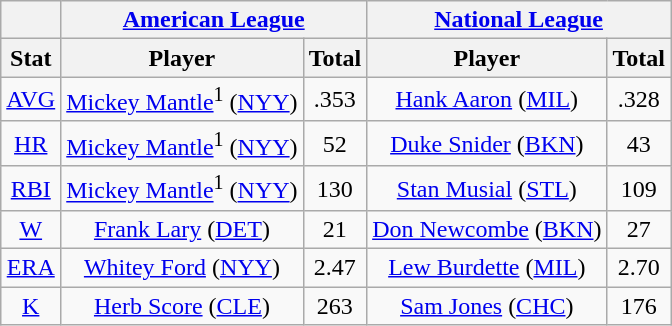<table class="wikitable" style="text-align:center;">
<tr>
<th></th>
<th colspan="2"><a href='#'>American League</a></th>
<th colspan="2"><a href='#'>National League</a></th>
</tr>
<tr>
<th>Stat</th>
<th>Player</th>
<th>Total</th>
<th>Player</th>
<th>Total</th>
</tr>
<tr>
<td><a href='#'>AVG</a></td>
<td><a href='#'>Mickey Mantle</a><sup>1</sup> (<a href='#'>NYY</a>)</td>
<td>.353</td>
<td><a href='#'>Hank Aaron</a> (<a href='#'>MIL</a>)</td>
<td>.328</td>
</tr>
<tr>
<td><a href='#'>HR</a></td>
<td><a href='#'>Mickey Mantle</a><sup>1</sup> (<a href='#'>NYY</a>)</td>
<td>52</td>
<td><a href='#'>Duke Snider</a> (<a href='#'>BKN</a>)</td>
<td>43</td>
</tr>
<tr>
<td><a href='#'>RBI</a></td>
<td><a href='#'>Mickey Mantle</a><sup>1</sup> (<a href='#'>NYY</a>)</td>
<td>130</td>
<td><a href='#'>Stan Musial</a> (<a href='#'>STL</a>)</td>
<td>109</td>
</tr>
<tr>
<td><a href='#'>W</a></td>
<td><a href='#'>Frank Lary</a> (<a href='#'>DET</a>)</td>
<td>21</td>
<td><a href='#'>Don Newcombe</a> (<a href='#'>BKN</a>)</td>
<td>27</td>
</tr>
<tr>
<td><a href='#'>ERA</a></td>
<td><a href='#'>Whitey Ford</a> (<a href='#'>NYY</a>)</td>
<td>2.47</td>
<td><a href='#'>Lew Burdette</a> (<a href='#'>MIL</a>)</td>
<td>2.70</td>
</tr>
<tr>
<td><a href='#'>K</a></td>
<td><a href='#'>Herb Score</a> (<a href='#'>CLE</a>)</td>
<td>263</td>
<td><a href='#'>Sam Jones</a> (<a href='#'>CHC</a>)</td>
<td>176</td>
</tr>
</table>
